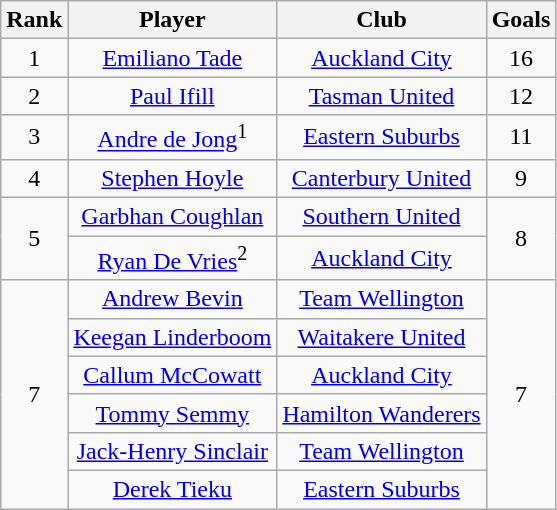<table class="wikitable" style="text-align:center">
<tr>
<th>Rank</th>
<th>Player</th>
<th>Club</th>
<th>Goals</th>
</tr>
<tr>
<td>1</td>
<td> <a href='#'>Emiliano Tade</a></td>
<td><a href='#'>Auckland City</a></td>
<td>16</td>
</tr>
<tr>
<td>2</td>
<td> <a href='#'>Paul Ifill</a></td>
<td><a href='#'>Tasman United</a></td>
<td>12</td>
</tr>
<tr>
<td>3</td>
<td> <a href='#'>Andre de Jong</a><sup>1</sup></td>
<td><a href='#'>Eastern Suburbs</a></td>
<td>11</td>
</tr>
<tr>
<td>4</td>
<td> <a href='#'>Stephen Hoyle</a></td>
<td><a href='#'>Canterbury United</a></td>
<td>9</td>
</tr>
<tr>
<td rowspan=2>5</td>
<td> <a href='#'>Garbhan Coughlan</a></td>
<td><a href='#'>Southern United</a></td>
<td rowspan=2>8</td>
</tr>
<tr>
<td> <a href='#'>Ryan De Vries</a><sup>2</sup></td>
<td><a href='#'>Auckland City</a></td>
</tr>
<tr>
<td rowspan=6>7</td>
<td> <a href='#'>Andrew Bevin</a></td>
<td><a href='#'>Team Wellington</a></td>
<td rowspan=6>7</td>
</tr>
<tr>
<td> <a href='#'>Keegan Linderboom</a></td>
<td><a href='#'>Waitakere United</a></td>
</tr>
<tr>
<td> <a href='#'>Callum McCowatt</a></td>
<td><a href='#'>Auckland City</a></td>
</tr>
<tr>
<td> <a href='#'>Tommy Semmy</a></td>
<td><a href='#'>Hamilton Wanderers</a></td>
</tr>
<tr>
<td> <a href='#'>Jack-Henry Sinclair</a></td>
<td><a href='#'>Team Wellington</a></td>
</tr>
<tr>
<td> <a href='#'>Derek Tieku</a></td>
<td><a href='#'>Eastern Suburbs</a></td>
</tr>
</table>
